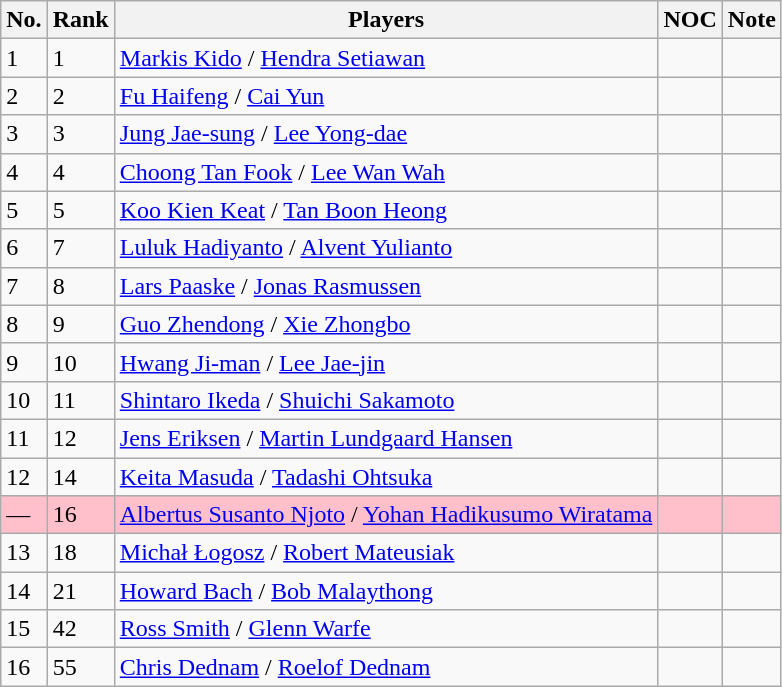<table class="wikitable">
<tr>
<th>No.</th>
<th>Rank</th>
<th>Players</th>
<th>NOC</th>
<th>Note</th>
</tr>
<tr>
<td>1</td>
<td>1</td>
<td><a href='#'>Markis Kido</a> / <a href='#'>Hendra Setiawan</a></td>
<td></td>
<td></td>
</tr>
<tr>
<td>2</td>
<td>2</td>
<td><a href='#'>Fu Haifeng</a> / <a href='#'>Cai Yun</a></td>
<td></td>
<td></td>
</tr>
<tr>
<td>3</td>
<td>3</td>
<td><a href='#'>Jung Jae-sung</a> / <a href='#'>Lee Yong-dae</a></td>
<td></td>
<td></td>
</tr>
<tr>
<td>4</td>
<td>4</td>
<td><a href='#'>Choong Tan Fook</a> / <a href='#'>Lee Wan Wah</a></td>
<td></td>
<td></td>
</tr>
<tr>
<td>5</td>
<td>5</td>
<td><a href='#'>Koo Kien Keat</a> / <a href='#'>Tan Boon Heong</a></td>
<td></td>
<td></td>
</tr>
<tr>
<td>6</td>
<td>7</td>
<td><a href='#'>Luluk Hadiyanto</a> / <a href='#'>Alvent Yulianto</a></td>
<td></td>
<td></td>
</tr>
<tr>
<td>7</td>
<td>8</td>
<td><a href='#'>Lars Paaske</a> / <a href='#'>Jonas Rasmussen</a></td>
<td></td>
<td></td>
</tr>
<tr>
<td>8</td>
<td>9</td>
<td><a href='#'>Guo Zhendong</a> / <a href='#'>Xie Zhongbo</a></td>
<td></td>
<td></td>
</tr>
<tr>
<td>9</td>
<td>10</td>
<td><a href='#'>Hwang Ji-man</a> / <a href='#'>Lee Jae-jin</a></td>
<td></td>
<td></td>
</tr>
<tr>
<td>10</td>
<td>11</td>
<td><a href='#'>Shintaro Ikeda</a> / <a href='#'>Shuichi Sakamoto</a></td>
<td></td>
<td></td>
</tr>
<tr>
<td>11</td>
<td>12</td>
<td><a href='#'>Jens Eriksen</a> / <a href='#'>Martin Lundgaard Hansen</a></td>
<td></td>
<td></td>
</tr>
<tr>
<td>12</td>
<td>14</td>
<td><a href='#'>Keita Masuda</a> / <a href='#'>Tadashi Ohtsuka</a></td>
<td></td>
<td></td>
</tr>
<tr bgcolor=#FFC0CB>
<td>—</td>
<td>16</td>
<td><a href='#'>Albertus Susanto Njoto</a> / <a href='#'>Yohan Hadikusumo Wiratama</a></td>
<td></td>
<td></td>
</tr>
<tr>
<td>13</td>
<td>18</td>
<td><a href='#'>Michał Łogosz</a> / <a href='#'>Robert Mateusiak</a></td>
<td></td>
<td></td>
</tr>
<tr>
<td>14</td>
<td>21</td>
<td><a href='#'>Howard Bach</a> / <a href='#'>Bob Malaythong</a></td>
<td></td>
<td></td>
</tr>
<tr>
<td>15</td>
<td>42</td>
<td><a href='#'>Ross Smith</a> / <a href='#'>Glenn Warfe</a></td>
<td></td>
<td></td>
</tr>
<tr>
<td>16</td>
<td>55</td>
<td><a href='#'>Chris Dednam</a> / <a href='#'>Roelof Dednam</a></td>
<td></td>
<td></td>
</tr>
</table>
